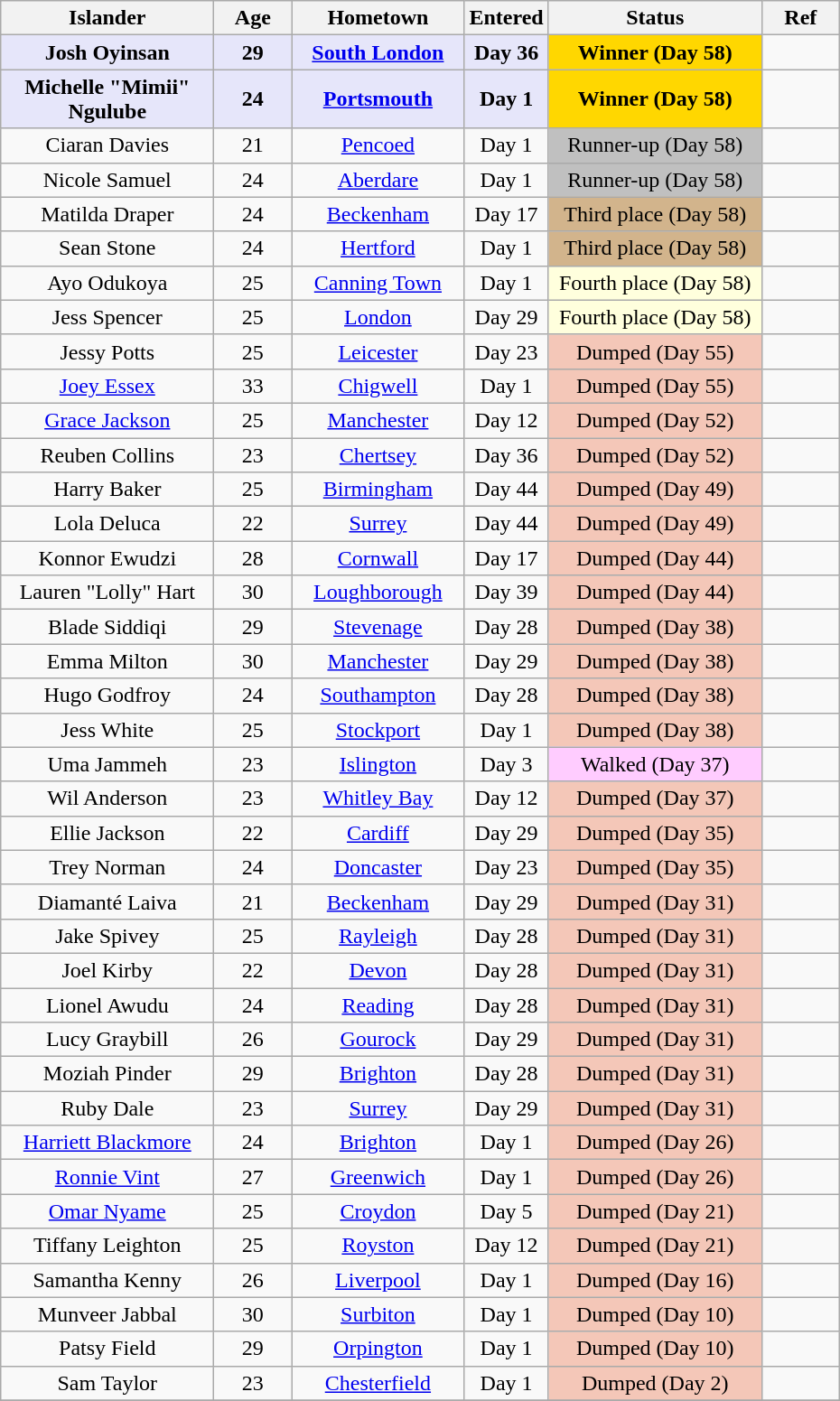<table class="wikitable sortable" style="text-align:center;">
<tr>
<th style="width:150px;"><strong>Islander</strong></th>
<th style="width:50px;"><strong>Age</strong></th>
<th style="width:120px;"><strong>Hometown</strong></th>
<th style="width:50px;"><strong>Entered</strong></th>
<th style="width:150px;"><strong>Status</strong></th>
<th style="width:50px;"><strong>Ref</strong></th>
</tr>
<tr>
<td style="background:lavender;"><strong>Josh Oyinsan</strong></td>
<td style="background:lavender;"><strong>29</strong></td>
<td style="background:lavender;"><strong><a href='#'>South London</a></strong></td>
<td style="background:lavender;"><strong>Day 36</strong></td>
<td style="background:gold;"><strong>Winner (Day 58)</strong></td>
<td align="center"></td>
</tr>
<tr>
<td style="background:lavender;"><strong>Michelle "Mimii" Ngulube</strong></td>
<td style="background:lavender;"><strong>24</strong></td>
<td style="background:lavender;"><strong><a href='#'>Portsmouth</a></strong></td>
<td style="background:lavender;"><strong>Day 1</strong></td>
<td style="background:gold;"><strong>Winner (Day 58)</strong></td>
<td align="center"></td>
</tr>
<tr>
<td>Ciaran Davies</td>
<td>21</td>
<td><a href='#'>Pencoed</a></td>
<td>Day 1</td>
<td style="background:silver;">Runner-up (Day 58)</td>
<td align="center"></td>
</tr>
<tr>
<td>Nicole Samuel</td>
<td>24</td>
<td><a href='#'>Aberdare</a></td>
<td>Day 1</td>
<td style="background:silver;">Runner-up (Day 58)</td>
<td align="center"></td>
</tr>
<tr>
<td>Matilda Draper</td>
<td>24</td>
<td><a href='#'>Beckenham</a></td>
<td>Day 17</td>
<td style="background:tan;">Third place (Day 58)</td>
<td align="center"></td>
</tr>
<tr>
<td>Sean Stone</td>
<td>24</td>
<td><a href='#'>Hertford</a></td>
<td>Day 1</td>
<td style="background:tan;">Third place (Day 58)</td>
<td align="center"></td>
</tr>
<tr>
<td>Ayo Odukoya</td>
<td>25</td>
<td><a href='#'>Canning Town</a></td>
<td>Day 1</td>
<td style="background:#FFFFDD;">Fourth place (Day 58)</td>
<td align="center"></td>
</tr>
<tr>
<td>Jess Spencer</td>
<td>25</td>
<td><a href='#'>London</a></td>
<td>Day 29</td>
<td style="background:#FFFFDD;">Fourth place (Day 58)</td>
<td align="center"></td>
</tr>
<tr>
<td>Jessy Potts</td>
<td>25</td>
<td><a href='#'>Leicester</a></td>
<td>Day 23</td>
<td style="background:#f4c7b8;">Dumped (Day 55)</td>
<td align="center"></td>
</tr>
<tr>
<td><a href='#'>Joey Essex</a></td>
<td>33</td>
<td><a href='#'>Chigwell</a></td>
<td>Day 1</td>
<td style="background:#f4c7b8;">Dumped (Day 55)</td>
<td align="center"></td>
</tr>
<tr>
<td><a href='#'>Grace Jackson</a></td>
<td>25</td>
<td><a href='#'>Manchester</a></td>
<td>Day 12</td>
<td style="background:#f4c7b8;">Dumped (Day 52)</td>
<td align="center"></td>
</tr>
<tr>
<td>Reuben Collins</td>
<td>23</td>
<td><a href='#'>Chertsey</a></td>
<td>Day 36</td>
<td style="background:#f4c7b8;">Dumped (Day 52)</td>
<td align="center"></td>
</tr>
<tr>
<td>Harry Baker</td>
<td>25</td>
<td><a href='#'>Birmingham</a></td>
<td>Day 44</td>
<td style="background:#f4c7b8;">Dumped (Day 49)</td>
<td align="center"></td>
</tr>
<tr>
<td>Lola Deluca</td>
<td>22</td>
<td><a href='#'>Surrey</a></td>
<td>Day 44</td>
<td style="background:#f4c7b8;">Dumped (Day 49)</td>
<td align="center"></td>
</tr>
<tr>
<td>Konnor Ewudzi</td>
<td>28</td>
<td><a href='#'>Cornwall</a></td>
<td>Day 17</td>
<td style="background:#f4c7b8;">Dumped (Day 44)</td>
<td align="center"></td>
</tr>
<tr>
<td>Lauren "Lolly" Hart</td>
<td>30</td>
<td><a href='#'>Loughborough</a></td>
<td>Day 39</td>
<td style="background:#f4c7b8;">Dumped (Day 44)</td>
<td align="center"></td>
</tr>
<tr>
<td>Blade Siddiqi</td>
<td>29</td>
<td><a href='#'>Stevenage</a></td>
<td>Day 28</td>
<td style="background:#f4c7b8;">Dumped (Day 38)</td>
<td align="center"></td>
</tr>
<tr>
<td>Emma Milton</td>
<td>30</td>
<td><a href='#'>Manchester</a></td>
<td>Day 29</td>
<td style="background:#f4c7b8;">Dumped (Day 38)</td>
<td align="center"></td>
</tr>
<tr>
<td>Hugo Godfroy</td>
<td>24</td>
<td><a href='#'>Southampton</a></td>
<td>Day 28</td>
<td style="background:#f4c7b8;">Dumped (Day 38)</td>
<td align="center"></td>
</tr>
<tr>
<td>Jess White</td>
<td>25</td>
<td><a href='#'>Stockport</a></td>
<td>Day 1</td>
<td style="background:#f4c7b8;">Dumped (Day 38)</td>
<td align="center"></td>
</tr>
<tr>
<td>Uma Jammeh</td>
<td>23</td>
<td><a href='#'>Islington</a></td>
<td>Day 3</td>
<td style="background:#FCF;">Walked (Day 37)</td>
<td align="center"></td>
</tr>
<tr>
<td>Wil Anderson</td>
<td>23</td>
<td><a href='#'>Whitley Bay</a></td>
<td>Day 12</td>
<td style="background:#f4c7b8;">Dumped (Day 37)</td>
<td align="center"></td>
</tr>
<tr>
<td>Ellie Jackson</td>
<td>22</td>
<td><a href='#'>Cardiff</a></td>
<td>Day 29</td>
<td style="background:#f4c7b8;">Dumped (Day 35)</td>
<td align="center"></td>
</tr>
<tr>
<td>Trey Norman</td>
<td>24</td>
<td><a href='#'>Doncaster</a></td>
<td>Day 23</td>
<td style="background:#f4c7b8;">Dumped (Day 35)</td>
<td align="center"></td>
</tr>
<tr>
<td>Diamanté Laiva</td>
<td>21</td>
<td><a href='#'>Beckenham</a></td>
<td>Day 29</td>
<td style="background:#f4c7b8;">Dumped (Day 31)</td>
<td align="center"></td>
</tr>
<tr>
<td>Jake Spivey</td>
<td>25</td>
<td><a href='#'>Rayleigh</a></td>
<td>Day 28</td>
<td style="background:#f4c7b8;">Dumped (Day 31)</td>
<td align="center"></td>
</tr>
<tr>
<td>Joel Kirby</td>
<td>22</td>
<td><a href='#'>Devon</a></td>
<td>Day 28</td>
<td style="background:#f4c7b8;">Dumped (Day 31)</td>
<td align="center"></td>
</tr>
<tr>
<td>Lionel Awudu</td>
<td>24</td>
<td><a href='#'>Reading</a></td>
<td>Day 28</td>
<td style="background:#f4c7b8;">Dumped (Day 31)</td>
<td align="center"></td>
</tr>
<tr>
<td>Lucy Graybill</td>
<td>26</td>
<td><a href='#'>Gourock</a></td>
<td>Day 29</td>
<td style="background:#f4c7b8;">Dumped (Day 31)</td>
<td align="center"></td>
</tr>
<tr>
<td>Moziah Pinder</td>
<td>29</td>
<td><a href='#'>Brighton</a></td>
<td>Day 28</td>
<td style="background:#f4c7b8;">Dumped (Day 31)</td>
<td align="center"></td>
</tr>
<tr>
<td>Ruby Dale</td>
<td>23</td>
<td><a href='#'>Surrey</a></td>
<td>Day 29</td>
<td style="background:#f4c7b8;">Dumped (Day 31)</td>
<td align="center"></td>
</tr>
<tr>
<td><a href='#'>Harriett Blackmore</a></td>
<td>24</td>
<td><a href='#'>Brighton</a></td>
<td>Day 1</td>
<td style="background:#f4c7b8;">Dumped (Day 26)</td>
<td align="center"></td>
</tr>
<tr>
<td><a href='#'>Ronnie Vint</a></td>
<td>27</td>
<td><a href='#'>Greenwich</a></td>
<td>Day 1</td>
<td style="background:#f4c7b8;">Dumped (Day 26)</td>
<td align="center"></td>
</tr>
<tr>
<td><a href='#'>Omar Nyame</a></td>
<td>25</td>
<td><a href='#'>Croydon</a></td>
<td>Day 5</td>
<td style="background:#f4c7b8;">Dumped (Day 21)</td>
<td align="center"></td>
</tr>
<tr>
<td>Tiffany Leighton</td>
<td>25</td>
<td><a href='#'>Royston</a></td>
<td>Day 12</td>
<td style="background:#f4c7b8;">Dumped (Day 21)</td>
<td align="center"></td>
</tr>
<tr>
<td>Samantha Kenny</td>
<td>26</td>
<td><a href='#'>Liverpool</a></td>
<td>Day 1</td>
<td style="background:#f4c7b8;">Dumped (Day 16)</td>
<td align="center"></td>
</tr>
<tr>
<td>Munveer Jabbal</td>
<td>30</td>
<td><a href='#'>Surbiton</a></td>
<td>Day 1</td>
<td style="background:#f4c7b8;">Dumped (Day 10)</td>
<td align="center"></td>
</tr>
<tr>
<td>Patsy Field</td>
<td>29</td>
<td><a href='#'>Orpington</a></td>
<td>Day 1</td>
<td style="background:#f4c7b8;">Dumped (Day 10)</td>
<td align="center"></td>
</tr>
<tr>
<td>Sam Taylor</td>
<td>23</td>
<td><a href='#'>Chesterfield</a></td>
<td>Day 1</td>
<td style="background:#f4c7b8;">Dumped (Day 2)</td>
<td align="center"></td>
</tr>
<tr>
</tr>
</table>
